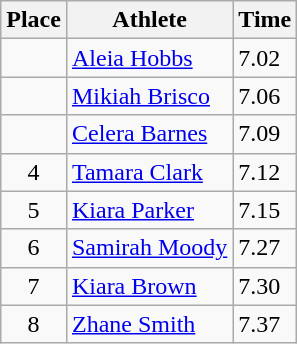<table class="wikitable">
<tr>
<th>Place</th>
<th>Athlete</th>
<th>Time</th>
</tr>
<tr>
<td align=center></td>
<td><a href='#'>Aleia Hobbs</a></td>
<td>7.02</td>
</tr>
<tr>
<td align=center></td>
<td><a href='#'>Mikiah Brisco</a></td>
<td>7.06</td>
</tr>
<tr>
<td align=center></td>
<td><a href='#'>Celera Barnes</a></td>
<td>7.09</td>
</tr>
<tr>
<td align=center>4</td>
<td><a href='#'>Tamara Clark</a></td>
<td>7.12</td>
</tr>
<tr>
<td align=center>5</td>
<td><a href='#'>Kiara Parker</a></td>
<td>7.15</td>
</tr>
<tr>
<td align=center>6</td>
<td><a href='#'>Samirah Moody</a></td>
<td>7.27</td>
</tr>
<tr>
<td align=center>7</td>
<td><a href='#'>Kiara Brown</a></td>
<td>7.30</td>
</tr>
<tr>
<td align=center>8</td>
<td><a href='#'>Zhane Smith</a></td>
<td>7.37</td>
</tr>
</table>
